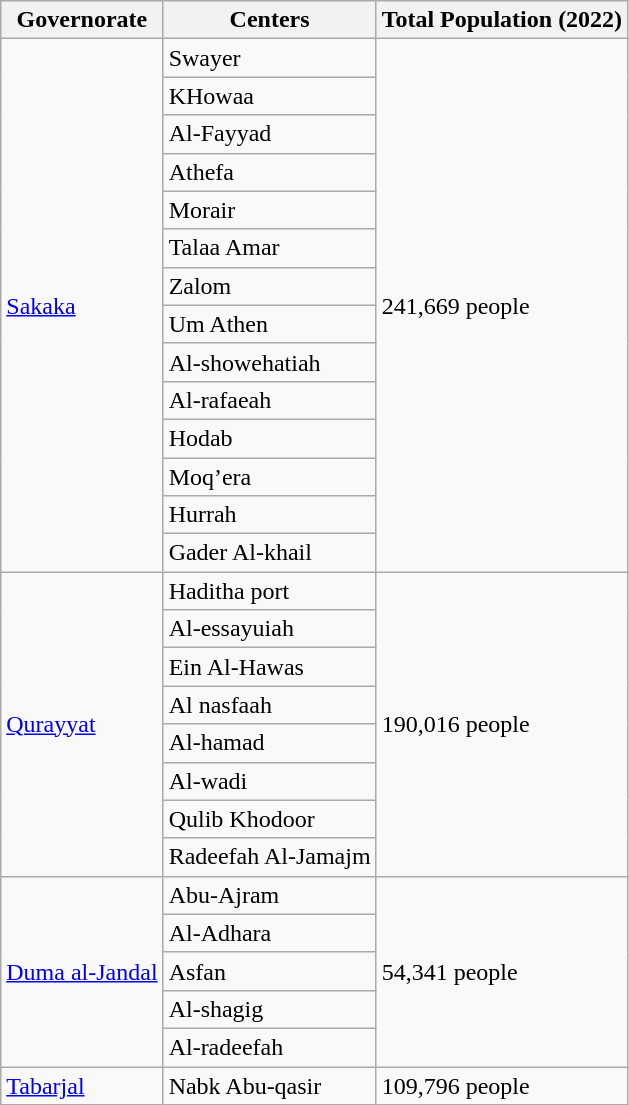<table class="wikitable">
<tr>
<th>Governorate</th>
<th>Centers</th>
<th>Total Population (2022)</th>
</tr>
<tr>
<td rowspan="14"><a href='#'>Sakaka</a></td>
<td>Swayer</td>
<td rowspan="14">241,669 people</td>
</tr>
<tr>
<td>KHowaa</td>
</tr>
<tr>
<td>Al-Fayyad</td>
</tr>
<tr>
<td>Athefa</td>
</tr>
<tr>
<td>Morair</td>
</tr>
<tr>
<td>Talaa Amar</td>
</tr>
<tr>
<td>Zalom</td>
</tr>
<tr>
<td>Um Athen</td>
</tr>
<tr>
<td>Al-showehatiah</td>
</tr>
<tr>
<td>Al-rafaeah</td>
</tr>
<tr>
<td>Hodab</td>
</tr>
<tr>
<td>Moq’era</td>
</tr>
<tr>
<td>Hurrah</td>
</tr>
<tr>
<td>Gader Al-khail</td>
</tr>
<tr>
<td rowspan="8"><a href='#'>Qurayyat</a></td>
<td>Haditha port</td>
<td rowspan="8">190,016 people</td>
</tr>
<tr>
<td>Al-essayuiah</td>
</tr>
<tr>
<td>Ein Al-Hawas</td>
</tr>
<tr>
<td>Al nasfaah</td>
</tr>
<tr>
<td>Al-hamad</td>
</tr>
<tr>
<td>Al-wadi</td>
</tr>
<tr>
<td>Qulib Khodoor</td>
</tr>
<tr>
<td>Radeefah Al-Jamajm</td>
</tr>
<tr>
<td rowspan="5"><a href='#'>Duma al-Jandal</a></td>
<td>Abu-Ajram</td>
<td rowspan="5">54,341 people</td>
</tr>
<tr>
<td>Al-Adhara</td>
</tr>
<tr>
<td>Asfan</td>
</tr>
<tr>
<td>Al-shagig</td>
</tr>
<tr>
<td>Al-radeefah</td>
</tr>
<tr>
<td rowspan="6"><a href='#'>Tabarjal</a></td>
<td>Nabk Abu-qasir</td>
<td rowspan="6">109,796 people</td>
</tr>
</table>
